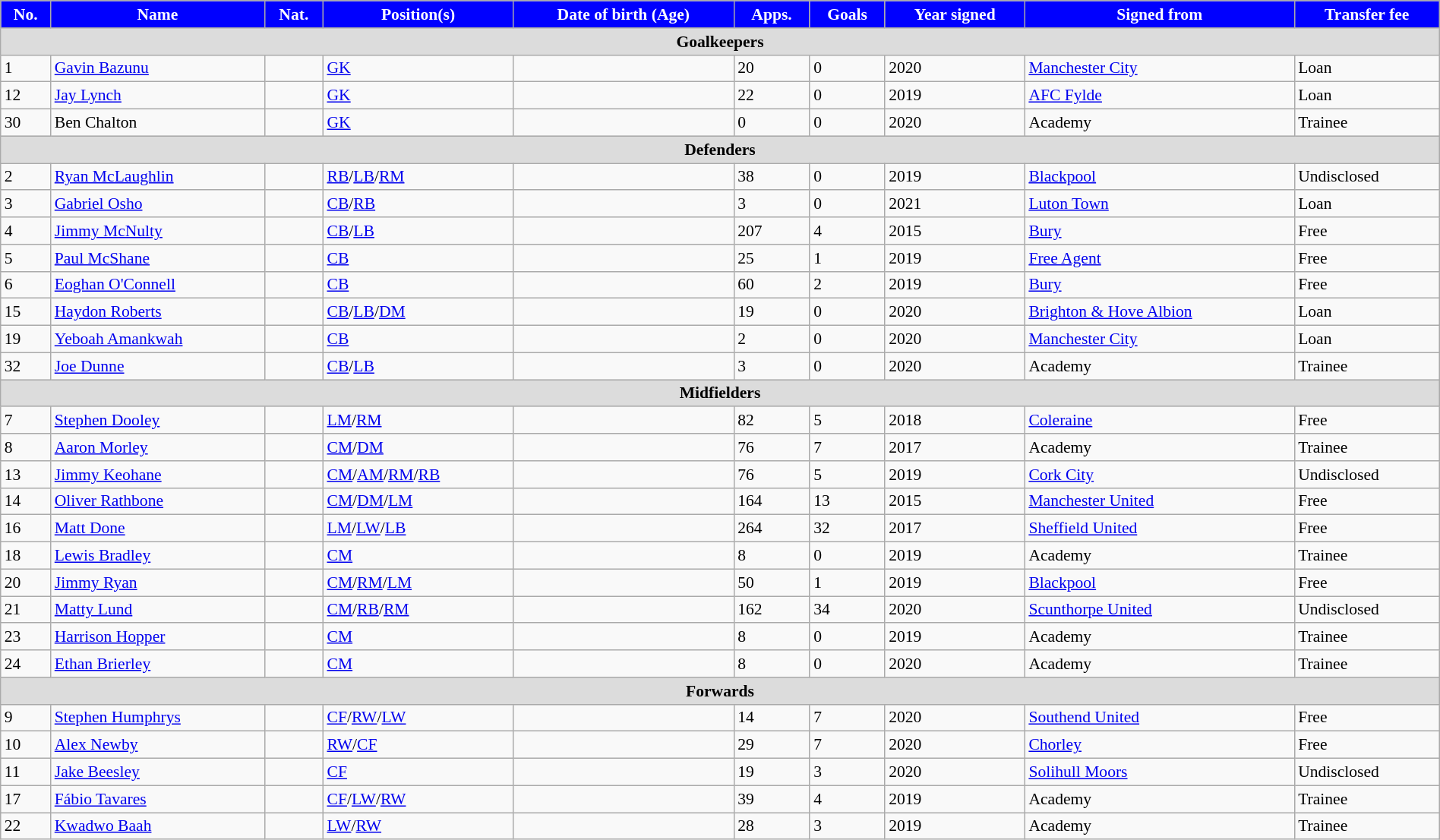<table class="wikitable" style="font-size:90%;width:100%">
<tr>
<th style="background:blue;color:white">No.</th>
<th style="background:blue;color:white">Name</th>
<th style="background:blue;color:white">Nat.</th>
<th style="background:blue;color:white">Position(s)</th>
<th style="background:blue;color:white">Date of birth (Age)</th>
<th style="background:blue;color:white">Apps.</th>
<th style="background:blue;color:white">Goals</th>
<th style="background:blue;color:white">Year signed</th>
<th style="background:blue;color:white">Signed from</th>
<th style="background:blue;color:white">Transfer fee</th>
</tr>
<tr>
<th colspan=11 style="background:#dcdcdc">Goalkeepers</th>
</tr>
<tr>
<td>1</td>
<td><a href='#'>Gavin Bazunu</a></td>
<td></td>
<td><a href='#'>GK</a></td>
<td></td>
<td>20</td>
<td>0</td>
<td>2020</td>
<td> <a href='#'>Manchester City</a></td>
<td>Loan</td>
</tr>
<tr>
<td>12</td>
<td><a href='#'>Jay Lynch</a></td>
<td></td>
<td><a href='#'>GK</a></td>
<td></td>
<td>22</td>
<td>0</td>
<td>2019</td>
<td> <a href='#'>AFC Fylde</a></td>
<td>Loan</td>
</tr>
<tr>
<td>30</td>
<td>Ben Chalton</td>
<td></td>
<td><a href='#'>GK</a></td>
<td></td>
<td>0</td>
<td>0</td>
<td>2020</td>
<td>Academy</td>
<td>Trainee</td>
</tr>
<tr>
<th colspan=11 style="background:#dcdcdc">Defenders</th>
</tr>
<tr>
<td>2</td>
<td><a href='#'>Ryan McLaughlin</a></td>
<td></td>
<td><a href='#'>RB</a>/<a href='#'>LB</a>/<a href='#'>RM</a></td>
<td></td>
<td>38</td>
<td>0</td>
<td>2019</td>
<td> <a href='#'>Blackpool</a></td>
<td>Undisclosed</td>
</tr>
<tr>
<td>3</td>
<td><a href='#'>Gabriel Osho</a></td>
<td></td>
<td><a href='#'>CB</a>/<a href='#'>RB</a></td>
<td></td>
<td>3</td>
<td>0</td>
<td>2021</td>
<td> <a href='#'>Luton Town</a></td>
<td>Loan</td>
</tr>
<tr>
<td>4</td>
<td><a href='#'>Jimmy McNulty</a></td>
<td></td>
<td><a href='#'>CB</a>/<a href='#'>LB</a></td>
<td></td>
<td>207</td>
<td>4</td>
<td>2015</td>
<td> <a href='#'>Bury</a></td>
<td>Free</td>
</tr>
<tr>
<td>5</td>
<td><a href='#'>Paul McShane</a></td>
<td></td>
<td><a href='#'>CB</a></td>
<td></td>
<td>25</td>
<td>1</td>
<td>2019</td>
<td><a href='#'>Free Agent</a></td>
<td>Free</td>
</tr>
<tr>
<td>6</td>
<td><a href='#'>Eoghan O'Connell</a></td>
<td></td>
<td><a href='#'>CB</a></td>
<td></td>
<td>60</td>
<td>2</td>
<td>2019</td>
<td> <a href='#'>Bury</a></td>
<td>Free</td>
</tr>
<tr>
<td>15</td>
<td><a href='#'>Haydon Roberts</a></td>
<td></td>
<td><a href='#'>CB</a>/<a href='#'>LB</a>/<a href='#'>DM</a></td>
<td></td>
<td>19</td>
<td>0</td>
<td>2020</td>
<td> <a href='#'>Brighton & Hove Albion</a></td>
<td>Loan</td>
</tr>
<tr>
<td>19</td>
<td><a href='#'>Yeboah Amankwah</a></td>
<td></td>
<td><a href='#'>CB</a></td>
<td></td>
<td>2</td>
<td>0</td>
<td>2020</td>
<td> <a href='#'>Manchester City</a></td>
<td>Loan</td>
</tr>
<tr>
<td>32</td>
<td><a href='#'>Joe Dunne</a></td>
<td></td>
<td><a href='#'>CB</a>/<a href='#'>LB</a></td>
<td></td>
<td>3</td>
<td>0</td>
<td>2020</td>
<td>Academy</td>
<td>Trainee</td>
</tr>
<tr>
<th colspan=11 style="background:#dcdcdc">Midfielders</th>
</tr>
<tr>
<td>7</td>
<td><a href='#'>Stephen Dooley</a></td>
<td></td>
<td><a href='#'>LM</a>/<a href='#'>RM</a></td>
<td></td>
<td>82</td>
<td>5</td>
<td>2018</td>
<td> <a href='#'>Coleraine</a></td>
<td>Free</td>
</tr>
<tr>
<td>8</td>
<td><a href='#'>Aaron Morley</a></td>
<td></td>
<td><a href='#'>CM</a>/<a href='#'>DM</a></td>
<td></td>
<td>76</td>
<td>7</td>
<td>2017</td>
<td>Academy</td>
<td>Trainee</td>
</tr>
<tr>
<td>13</td>
<td><a href='#'>Jimmy Keohane</a></td>
<td></td>
<td><a href='#'>CM</a>/<a href='#'>AM</a>/<a href='#'>RM</a>/<a href='#'>RB</a></td>
<td></td>
<td>76</td>
<td>5</td>
<td>2019</td>
<td> <a href='#'>Cork City</a></td>
<td>Undisclosed</td>
</tr>
<tr>
<td>14</td>
<td><a href='#'>Oliver Rathbone</a></td>
<td></td>
<td><a href='#'>CM</a>/<a href='#'>DM</a>/<a href='#'>LM</a></td>
<td></td>
<td>164</td>
<td>13</td>
<td>2015</td>
<td> <a href='#'>Manchester United</a></td>
<td>Free</td>
</tr>
<tr>
<td>16</td>
<td><a href='#'>Matt Done</a></td>
<td></td>
<td><a href='#'>LM</a>/<a href='#'>LW</a>/<a href='#'>LB</a></td>
<td></td>
<td>264</td>
<td>32</td>
<td>2017</td>
<td> <a href='#'>Sheffield United</a></td>
<td>Free</td>
</tr>
<tr>
<td>18</td>
<td><a href='#'>Lewis Bradley</a></td>
<td></td>
<td><a href='#'>CM</a></td>
<td></td>
<td>8</td>
<td>0</td>
<td>2019</td>
<td>Academy</td>
<td>Trainee</td>
</tr>
<tr>
<td>20</td>
<td><a href='#'>Jimmy Ryan</a></td>
<td></td>
<td><a href='#'>CM</a>/<a href='#'>RM</a>/<a href='#'>LM</a></td>
<td></td>
<td>50</td>
<td>1</td>
<td>2019</td>
<td> <a href='#'>Blackpool</a></td>
<td>Free</td>
</tr>
<tr>
<td>21</td>
<td><a href='#'>Matty Lund</a></td>
<td></td>
<td><a href='#'>CM</a>/<a href='#'>RB</a>/<a href='#'>RM</a></td>
<td></td>
<td>162</td>
<td>34</td>
<td>2020</td>
<td> <a href='#'>Scunthorpe United</a></td>
<td>Undisclosed</td>
</tr>
<tr>
<td>23</td>
<td><a href='#'>Harrison Hopper</a></td>
<td></td>
<td><a href='#'>CM</a></td>
<td></td>
<td>8</td>
<td>0</td>
<td>2019</td>
<td>Academy</td>
<td>Trainee</td>
</tr>
<tr>
<td>24</td>
<td><a href='#'>Ethan Brierley</a></td>
<td></td>
<td><a href='#'>CM</a></td>
<td></td>
<td>8</td>
<td>0</td>
<td>2020</td>
<td>Academy</td>
<td>Trainee</td>
</tr>
<tr>
<th colspan=11 style="background:#dcdcdc">Forwards</th>
</tr>
<tr>
<td>9</td>
<td><a href='#'>Stephen Humphrys</a></td>
<td></td>
<td><a href='#'>CF</a>/<a href='#'>RW</a>/<a href='#'>LW</a></td>
<td></td>
<td>14</td>
<td>7</td>
<td>2020</td>
<td> <a href='#'>Southend United</a></td>
<td>Free</td>
</tr>
<tr>
<td>10</td>
<td><a href='#'>Alex Newby</a></td>
<td></td>
<td><a href='#'>RW</a>/<a href='#'>CF</a></td>
<td></td>
<td>29</td>
<td>7</td>
<td>2020</td>
<td> <a href='#'>Chorley</a></td>
<td>Free</td>
</tr>
<tr>
<td>11</td>
<td><a href='#'>Jake Beesley</a></td>
<td></td>
<td><a href='#'>CF</a></td>
<td></td>
<td>19</td>
<td>3</td>
<td>2020</td>
<td> <a href='#'>Solihull Moors</a></td>
<td>Undisclosed</td>
</tr>
<tr>
<td>17</td>
<td><a href='#'>Fábio Tavares</a></td>
<td></td>
<td><a href='#'>CF</a>/<a href='#'>LW</a>/<a href='#'>RW</a></td>
<td></td>
<td>39</td>
<td>4</td>
<td>2019</td>
<td>Academy</td>
<td>Trainee</td>
</tr>
<tr>
<td>22</td>
<td><a href='#'>Kwadwo Baah</a></td>
<td></td>
<td><a href='#'>LW</a>/<a href='#'>RW</a></td>
<td></td>
<td>28</td>
<td>3</td>
<td>2019</td>
<td>Academy</td>
<td>Trainee</td>
</tr>
</table>
